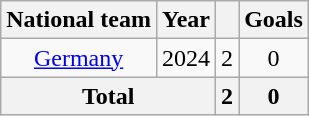<table class="wikitable" style="text-align: center">
<tr>
<th>National team</th>
<th>Year</th>
<th></th>
<th>Goals</th>
</tr>
<tr>
<td><a href='#'>Germany</a></td>
<td>2024</td>
<td>2</td>
<td>0</td>
</tr>
<tr>
<th colspan="2">Total</th>
<th>2</th>
<th>0</th>
</tr>
</table>
